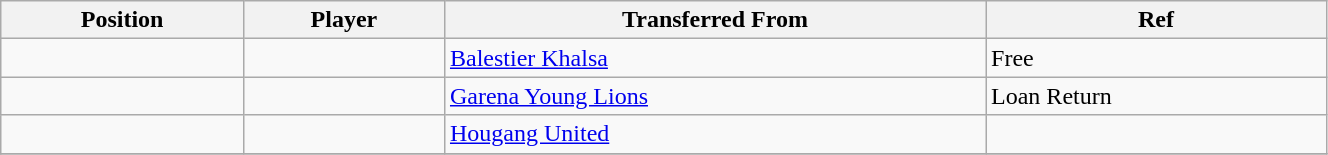<table class="wikitable sortable" style="width:70%; text-align:center; font-size:100%; text-align:left;">
<tr>
<th><strong>Position</strong></th>
<th><strong>Player</strong></th>
<th><strong>Transferred From</strong></th>
<th><strong>Ref</strong></th>
</tr>
<tr>
<td></td>
<td></td>
<td> <a href='#'>Balestier Khalsa</a></td>
<td>Free</td>
</tr>
<tr>
<td></td>
<td></td>
<td> <a href='#'>Garena Young Lions</a></td>
<td>Loan Return</td>
</tr>
<tr>
<td></td>
<td></td>
<td> <a href='#'>Hougang United</a></td>
<td></td>
</tr>
<tr>
</tr>
</table>
